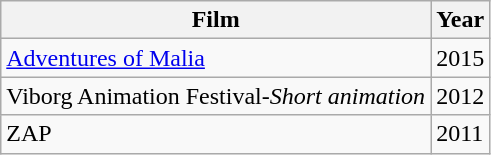<table class="wikitable">
<tr>
<th>Film</th>
<th>Year</th>
</tr>
<tr>
<td><a href='#'>Adventures of Malia</a></td>
<td>2015</td>
</tr>
<tr>
<td>Viborg Animation Festival-<em>Short animation</em></td>
<td>2012</td>
</tr>
<tr>
<td>ZAP</td>
<td>2011</td>
</tr>
</table>
